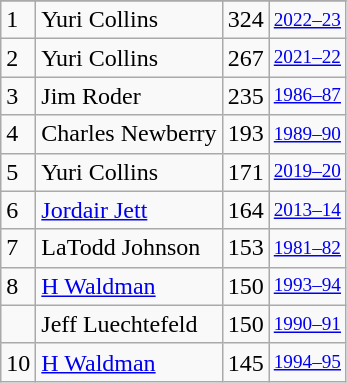<table class="wikitable">
<tr>
</tr>
<tr>
<td>1</td>
<td>Yuri Collins</td>
<td>324</td>
<td style="font-size:80%;"><a href='#'>2022–23</a></td>
</tr>
<tr>
<td>2</td>
<td>Yuri Collins</td>
<td>267</td>
<td style="font-size:80%;"><a href='#'>2021–22</a></td>
</tr>
<tr>
<td>3</td>
<td>Jim Roder</td>
<td>235</td>
<td style="font-size:80%;"><a href='#'>1986–87</a></td>
</tr>
<tr>
<td>4</td>
<td>Charles Newberry</td>
<td>193</td>
<td style="font-size:80%;"><a href='#'>1989–90</a></td>
</tr>
<tr>
<td>5</td>
<td>Yuri Collins</td>
<td>171</td>
<td style="font-size:80%;"><a href='#'>2019–20</a></td>
</tr>
<tr>
<td>6</td>
<td><a href='#'>Jordair Jett</a></td>
<td>164</td>
<td style="font-size:80%;"><a href='#'>2013–14</a></td>
</tr>
<tr>
<td>7</td>
<td>LaTodd Johnson</td>
<td>153</td>
<td style="font-size:80%;"><a href='#'>1981–82</a></td>
</tr>
<tr>
<td>8</td>
<td><a href='#'>H Waldman</a></td>
<td>150</td>
<td style="font-size:80%;"><a href='#'>1993–94</a></td>
</tr>
<tr>
<td></td>
<td>Jeff Luechtefeld</td>
<td>150</td>
<td style="font-size:80%;"><a href='#'>1990–91</a></td>
</tr>
<tr>
<td>10</td>
<td><a href='#'>H Waldman</a></td>
<td>145</td>
<td style="font-size:80%;"><a href='#'>1994–95</a></td>
</tr>
</table>
